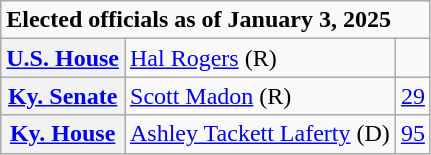<table class=wikitable>
<tr>
<td colspan="3"><strong>Elected officials as of January 3, 2025</strong></td>
</tr>
<tr>
<th scope=row><a href='#'>U.S. House</a></th>
<td><a href='#'>Hal Rogers</a> (R)</td>
<td></td>
</tr>
<tr>
<th scope=row><a href='#'>Ky. Senate</a></th>
<td><a href='#'>Scott Madon</a> (R)</td>
<td><a href='#'>29</a></td>
</tr>
<tr>
<th scope=row><a href='#'>Ky. House</a></th>
<td><a href='#'>Ashley Tackett Laferty</a> (D)</td>
<td><a href='#'>95</a></td>
</tr>
</table>
